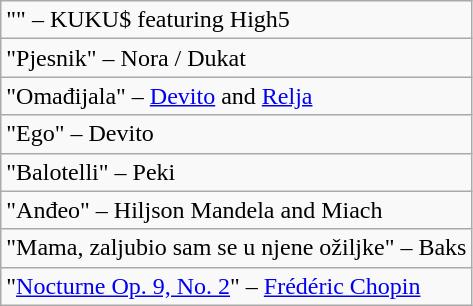<table class="wikitable mw-collapsible mw-collapsed">
<tr>
<td>"" – KUKU$ featuring High5</td>
</tr>
<tr>
<td>"Pjesnik" – Nora / Dukat</td>
</tr>
<tr>
<td>"Omađijala" – <a href='#'>Devito</a> and <a href='#'>Relja</a></td>
</tr>
<tr>
<td>"Ego" – Devito</td>
</tr>
<tr>
<td>"Balotelli" – Peki</td>
</tr>
<tr>
<td>"Anđeo" – Hiljson Mandela and Miach</td>
</tr>
<tr>
<td>"Mama, zaljubio sam se u njene ožiljke" – Baks</td>
</tr>
<tr>
<td>"<a href='#'>Nocturne Op. 9, No. 2</a>" – <a href='#'>Frédéric Chopin</a></td>
</tr>
</table>
